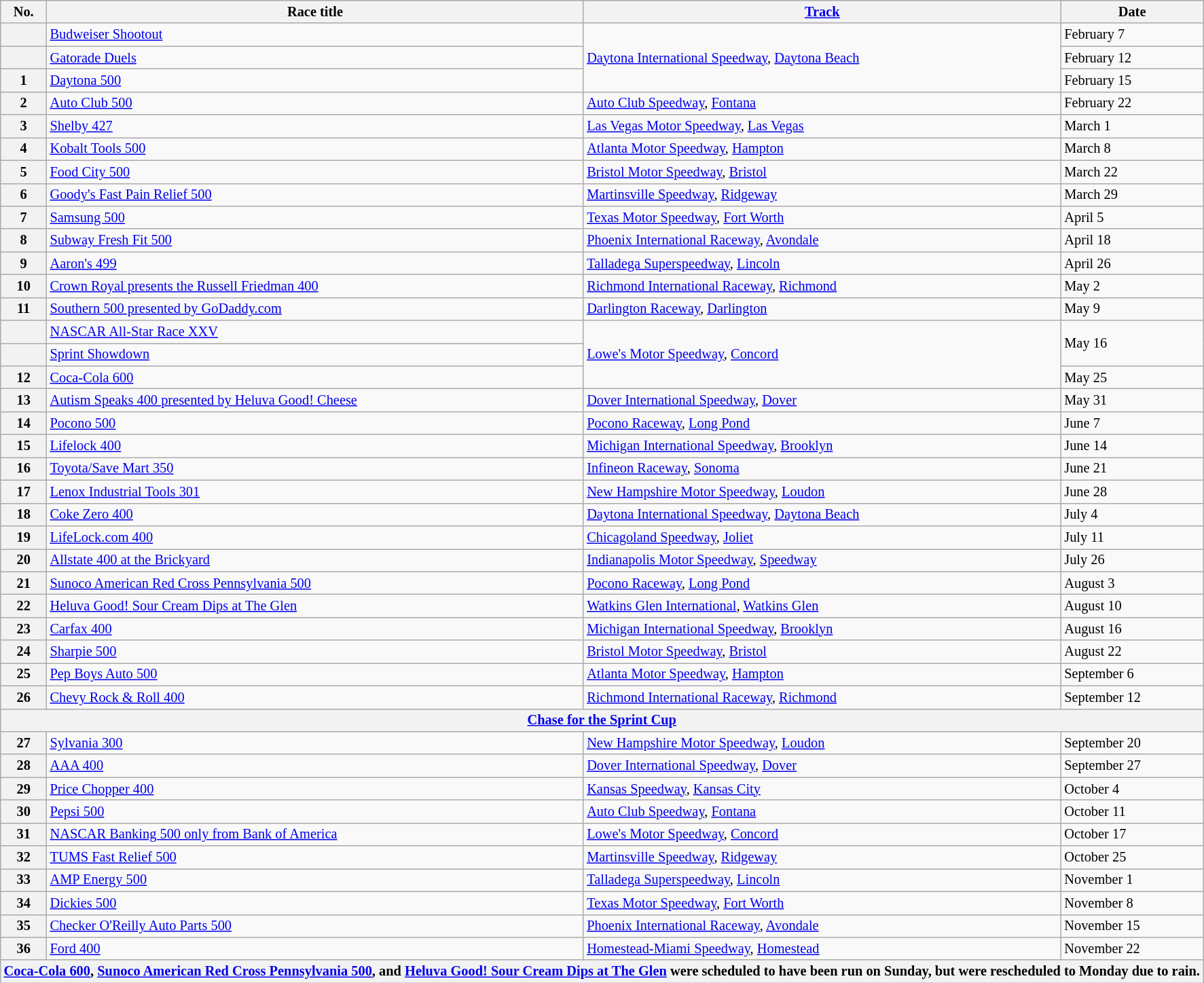<table class="wikitable" style="font-size:85%;">
<tr>
<th>No.</th>
<th>Race title</th>
<th><a href='#'>Track</a></th>
<th>Date</th>
</tr>
<tr>
<th></th>
<td><a href='#'>Budweiser Shootout</a></td>
<td rowspan="3"><a href='#'>Daytona International Speedway</a>, <a href='#'>Daytona Beach</a></td>
<td>February 7</td>
</tr>
<tr>
<th></th>
<td><a href='#'>Gatorade Duels</a></td>
<td>February 12</td>
</tr>
<tr>
<th>1</th>
<td><a href='#'>Daytona 500</a></td>
<td>February 15</td>
</tr>
<tr>
<th>2</th>
<td><a href='#'>Auto Club 500</a></td>
<td><a href='#'>Auto Club Speedway</a>, <a href='#'>Fontana</a></td>
<td>February 22</td>
</tr>
<tr>
<th>3</th>
<td><a href='#'>Shelby 427</a></td>
<td><a href='#'>Las Vegas Motor Speedway</a>, <a href='#'>Las Vegas</a></td>
<td>March 1</td>
</tr>
<tr>
<th>4</th>
<td><a href='#'>Kobalt Tools 500</a></td>
<td><a href='#'>Atlanta Motor Speedway</a>, <a href='#'>Hampton</a></td>
<td>March 8</td>
</tr>
<tr>
<th>5</th>
<td><a href='#'>Food City 500</a></td>
<td><a href='#'>Bristol Motor Speedway</a>, <a href='#'>Bristol</a></td>
<td>March 22</td>
</tr>
<tr>
<th>6</th>
<td><a href='#'>Goody's Fast Pain Relief 500</a></td>
<td><a href='#'>Martinsville Speedway</a>, <a href='#'>Ridgeway</a></td>
<td>March 29</td>
</tr>
<tr>
<th>7</th>
<td><a href='#'>Samsung 500</a></td>
<td><a href='#'>Texas Motor Speedway</a>, <a href='#'>Fort Worth</a></td>
<td>April 5</td>
</tr>
<tr>
<th>8</th>
<td><a href='#'>Subway Fresh Fit 500</a></td>
<td><a href='#'>Phoenix International Raceway</a>, <a href='#'>Avondale</a></td>
<td>April 18</td>
</tr>
<tr>
<th>9</th>
<td><a href='#'>Aaron's 499</a></td>
<td><a href='#'>Talladega Superspeedway</a>, <a href='#'>Lincoln</a></td>
<td>April 26</td>
</tr>
<tr>
<th>10</th>
<td><a href='#'>Crown Royal presents the Russell Friedman 400</a></td>
<td><a href='#'>Richmond International Raceway</a>, <a href='#'>Richmond</a></td>
<td>May 2</td>
</tr>
<tr>
<th>11</th>
<td><a href='#'>Southern 500 presented by GoDaddy.com</a></td>
<td><a href='#'>Darlington Raceway</a>, <a href='#'>Darlington</a></td>
<td>May 9</td>
</tr>
<tr>
<th></th>
<td><a href='#'>NASCAR All-Star Race XXV</a></td>
<td rowspan=3><a href='#'>Lowe's Motor Speedway</a>, <a href='#'>Concord</a></td>
<td rowspan=2>May 16</td>
</tr>
<tr>
<th></th>
<td><a href='#'>Sprint Showdown</a></td>
</tr>
<tr>
<th>12</th>
<td><a href='#'>Coca-Cola 600</a></td>
<td>May 25</td>
</tr>
<tr>
<th>13</th>
<td><a href='#'>Autism Speaks 400 presented by Heluva Good! Cheese</a></td>
<td><a href='#'>Dover International Speedway</a>, <a href='#'>Dover</a></td>
<td>May 31</td>
</tr>
<tr>
<th>14</th>
<td><a href='#'>Pocono 500</a></td>
<td><a href='#'>Pocono Raceway</a>, <a href='#'>Long Pond</a></td>
<td>June 7</td>
</tr>
<tr>
<th>15</th>
<td><a href='#'>Lifelock 400</a></td>
<td><a href='#'>Michigan International Speedway</a>, <a href='#'>Brooklyn</a></td>
<td>June 14</td>
</tr>
<tr>
<th>16</th>
<td><a href='#'>Toyota/Save Mart 350</a></td>
<td><a href='#'>Infineon Raceway</a>, <a href='#'>Sonoma</a></td>
<td>June 21</td>
</tr>
<tr>
<th>17</th>
<td><a href='#'>Lenox Industrial Tools 301</a></td>
<td><a href='#'>New Hampshire Motor Speedway</a>, <a href='#'>Loudon</a></td>
<td>June 28</td>
</tr>
<tr>
<th>18</th>
<td><a href='#'>Coke Zero 400</a></td>
<td><a href='#'>Daytona International Speedway</a>, <a href='#'>Daytona Beach</a></td>
<td>July 4</td>
</tr>
<tr>
<th>19</th>
<td><a href='#'>LifeLock.com 400</a></td>
<td><a href='#'>Chicagoland Speedway</a>, <a href='#'>Joliet</a></td>
<td>July 11</td>
</tr>
<tr>
<th>20</th>
<td><a href='#'>Allstate 400 at the Brickyard</a></td>
<td><a href='#'>Indianapolis Motor Speedway</a>, <a href='#'>Speedway</a></td>
<td>July 26</td>
</tr>
<tr>
<th>21</th>
<td><a href='#'>Sunoco American Red Cross Pennsylvania 500</a></td>
<td><a href='#'>Pocono Raceway</a>, <a href='#'>Long Pond</a></td>
<td>August 3</td>
</tr>
<tr>
<th>22</th>
<td><a href='#'>Heluva Good! Sour Cream Dips at The Glen</a></td>
<td><a href='#'>Watkins Glen International</a>, <a href='#'>Watkins Glen</a></td>
<td>August 10</td>
</tr>
<tr>
<th>23</th>
<td><a href='#'>Carfax 400</a></td>
<td><a href='#'>Michigan International Speedway</a>, <a href='#'>Brooklyn</a></td>
<td>August 16</td>
</tr>
<tr>
<th>24</th>
<td><a href='#'>Sharpie 500</a></td>
<td><a href='#'>Bristol Motor Speedway</a>, <a href='#'>Bristol</a></td>
<td>August 22</td>
</tr>
<tr>
<th>25</th>
<td><a href='#'>Pep Boys Auto 500</a></td>
<td><a href='#'>Atlanta Motor Speedway</a>, <a href='#'>Hampton</a></td>
<td>September 6</td>
</tr>
<tr>
<th>26</th>
<td><a href='#'>Chevy Rock & Roll 400</a></td>
<td><a href='#'>Richmond International Raceway</a>, <a href='#'>Richmond</a></td>
<td>September 12</td>
</tr>
<tr>
<th colspan="4"><a href='#'>Chase for the Sprint Cup</a></th>
</tr>
<tr>
<th>27</th>
<td><a href='#'>Sylvania 300</a></td>
<td><a href='#'>New Hampshire Motor Speedway</a>, <a href='#'>Loudon</a></td>
<td>September 20</td>
</tr>
<tr>
<th>28</th>
<td><a href='#'>AAA 400</a></td>
<td><a href='#'>Dover International Speedway</a>, <a href='#'>Dover</a></td>
<td>September 27</td>
</tr>
<tr>
<th>29</th>
<td><a href='#'>Price Chopper 400</a></td>
<td><a href='#'>Kansas Speedway</a>, <a href='#'>Kansas City</a></td>
<td>October 4</td>
</tr>
<tr>
<th>30</th>
<td><a href='#'>Pepsi 500</a></td>
<td><a href='#'>Auto Club Speedway</a>, <a href='#'>Fontana</a></td>
<td>October 11</td>
</tr>
<tr>
<th>31</th>
<td><a href='#'>NASCAR Banking 500 only from Bank of America</a></td>
<td><a href='#'>Lowe's Motor Speedway</a>, <a href='#'>Concord</a></td>
<td>October 17</td>
</tr>
<tr>
<th>32</th>
<td><a href='#'>TUMS Fast Relief 500</a></td>
<td><a href='#'>Martinsville Speedway</a>, <a href='#'>Ridgeway</a></td>
<td>October 25</td>
</tr>
<tr>
<th>33</th>
<td><a href='#'>AMP Energy 500</a></td>
<td><a href='#'>Talladega Superspeedway</a>, <a href='#'>Lincoln</a></td>
<td>November 1</td>
</tr>
<tr>
<th>34</th>
<td><a href='#'>Dickies 500</a></td>
<td><a href='#'>Texas Motor Speedway</a>, <a href='#'>Fort Worth</a></td>
<td>November 8</td>
</tr>
<tr>
<th>35</th>
<td><a href='#'>Checker O'Reilly Auto Parts 500</a></td>
<td><a href='#'>Phoenix International Raceway</a>, <a href='#'>Avondale</a></td>
<td>November 15</td>
</tr>
<tr>
<th>36</th>
<td><a href='#'>Ford 400</a></td>
<td><a href='#'>Homestead-Miami Speedway</a>, <a href='#'>Homestead</a></td>
<td>November 22</td>
</tr>
<tr>
<th colspan="7"><a href='#'>Coca-Cola 600</a>, <a href='#'>Sunoco American Red Cross Pennsylvania 500</a>, and <a href='#'>Heluva Good! Sour Cream Dips at The Glen</a> were scheduled to have been run on Sunday, but were rescheduled to Monday due to rain.</th>
</tr>
</table>
